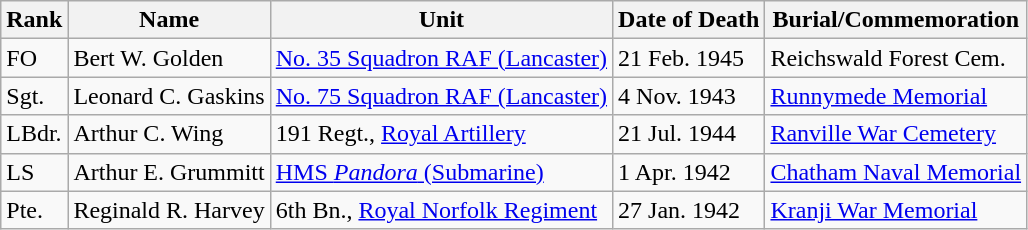<table class="wikitable">
<tr>
<th>Rank</th>
<th>Name</th>
<th>Unit</th>
<th>Date of Death</th>
<th>Burial/Commemoration</th>
</tr>
<tr>
<td>FO</td>
<td>Bert W. Golden</td>
<td><a href='#'>No. 35 Squadron RAF (Lancaster)</a></td>
<td>21 Feb. 1945</td>
<td>Reichswald Forest Cem.</td>
</tr>
<tr>
<td>Sgt.</td>
<td>Leonard C. Gaskins</td>
<td><a href='#'>No. 75 Squadron RAF (Lancaster)</a></td>
<td>4 Nov. 1943</td>
<td><a href='#'>Runnymede Memorial</a></td>
</tr>
<tr>
<td>LBdr.</td>
<td>Arthur C. Wing</td>
<td>191 Regt., <a href='#'>Royal Artillery</a></td>
<td>21 Jul. 1944</td>
<td><a href='#'>Ranville War Cemetery</a></td>
</tr>
<tr>
<td>LS</td>
<td>Arthur E. Grummitt</td>
<td><a href='#'>HMS <em>Pandora</em> (Submarine)</a></td>
<td>1 Apr. 1942</td>
<td><a href='#'>Chatham Naval Memorial</a></td>
</tr>
<tr>
<td>Pte.</td>
<td>Reginald R. Harvey</td>
<td>6th Bn., <a href='#'>Royal Norfolk Regiment</a></td>
<td>27 Jan. 1942</td>
<td><a href='#'>Kranji War Memorial</a></td>
</tr>
</table>
